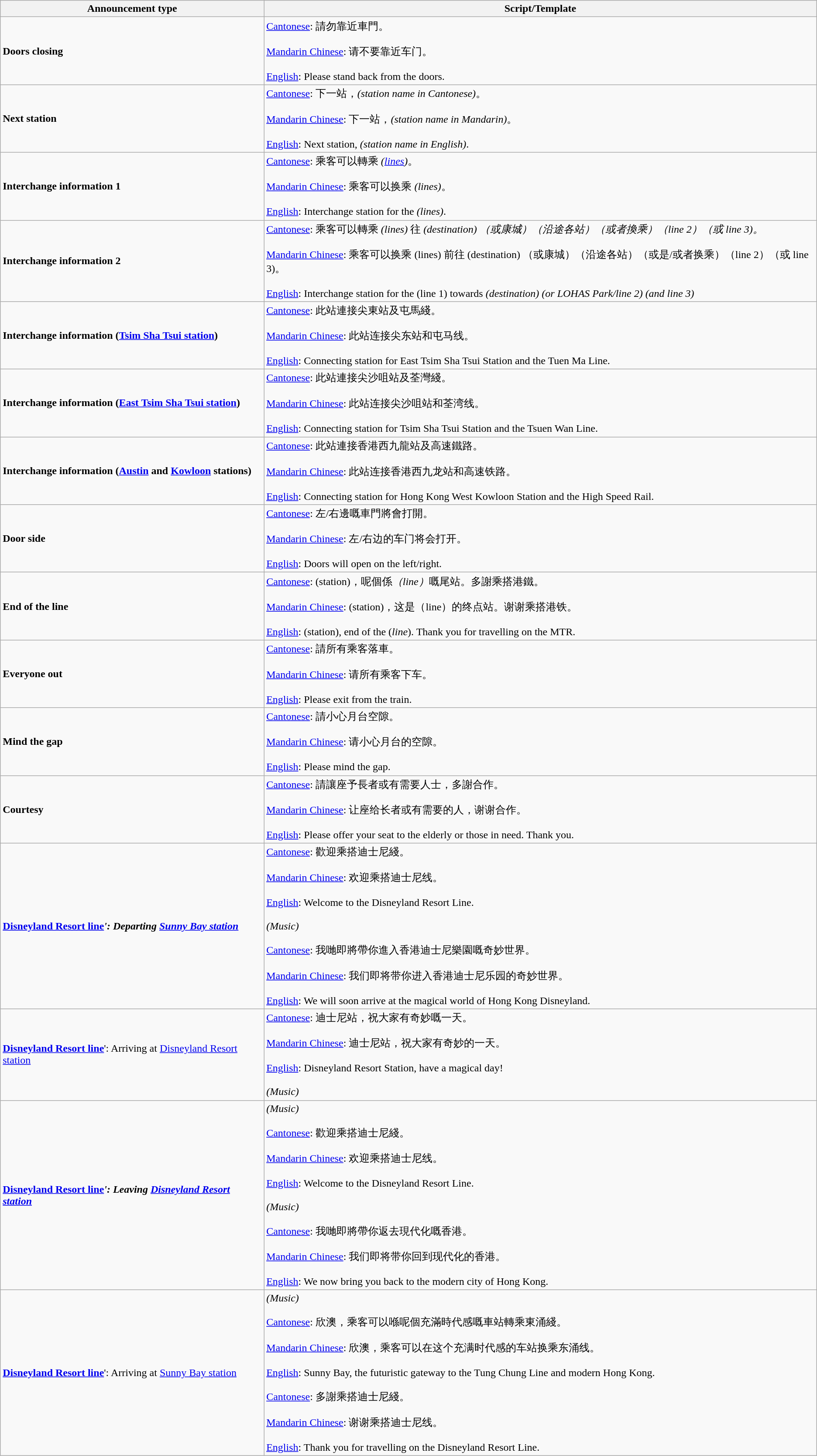<table class="wikitable">
<tr>
<th>Announcement type</th>
<th>Script/Template</th>
</tr>
<tr>
<td><strong>Doors closing</strong></td>
<td><a href='#'>Cantonese</a>: 請勿靠近車門。<br><br><a href='#'>Mandarin Chinese</a>: 请不要靠近车门。<br><br><a href='#'>English</a>: Please stand back from the doors.</td>
</tr>
<tr>
<td><strong>Next station</strong></td>
<td><a href='#'>Cantonese</a>: 下一站，<em>(station name in Cantonese)</em>。<br><br><a href='#'>Mandarin Chinese</a>: 下一站，<em>(station name in Mandarin)</em>。<br><br><a href='#'>English</a>: Next station, <em>(station name in English)</em>.</td>
</tr>
<tr>
<td><strong>Interchange information 1</strong></td>
<td><a href='#'>Cantonese</a>: 乘客可以轉乘 <em>(<a href='#'>lines</a>)</em>。<br><br><a href='#'>Mandarin Chinese</a>: 乘客可以换乘 <em>(lines)</em>。<br><br><a href='#'>English</a>: Interchange station for the <em>(lines)</em>.</td>
</tr>
<tr>
<td><strong>Interchange information 2</strong></td>
<td><a href='#'>Cantonese</a>: 乘客可以轉乘 <em>(lines)</em> 往 <em>(destination) （或康城）（沿途各站）（或者換乘）（line 2）（或 line 3)。</em><br><br><a href='#'>Mandarin Chinese</a>: 乘客可以换乘 (lines) 前往 (destination) （或康城）（沿途各站）（或是/或者换乘）（line 2）（或 line 3)。<br><br><a href='#'>English</a>: Interchange station for the (line 1) towards <em>(destination) (or LOHAS Park/line 2) (and line 3)</em></td>
</tr>
<tr>
<td><strong>Interchange information (<a href='#'>Tsim Sha Tsui station</a>)</strong></td>
<td><a href='#'>Cantonese</a>: 此站連接尖東站及屯馬綫。<br><br><a href='#'>Mandarin Chinese</a>: 此站连接尖东站和屯马线。<br><br><a href='#'>English</a>: Connecting station for East Tsim Sha Tsui Station and the Tuen Ma Line.</td>
</tr>
<tr>
<td><strong>Interchange information (<a href='#'>East Tsim Sha Tsui station</a>)</strong></td>
<td><a href='#'>Cantonese</a>: 此站連接尖沙咀站及荃灣綫。<br><br><a href='#'>Mandarin Chinese</a>: 此站连接尖沙咀站和荃湾线。<br><br><a href='#'>English</a>: Connecting station for Tsim Sha Tsui Station and the Tsuen Wan Line.</td>
</tr>
<tr>
<td><strong>Interchange information (<a href='#'>Austin</a> and <a href='#'>Kowloon</a> stations)</strong></td>
<td><a href='#'>Cantonese</a>: 此站連接香港西九龍站及高速鐵路。<br><br><a href='#'>Mandarin Chinese</a>: 此站连接香港西九龙站和高速铁路。<br><br><a href='#'>English</a>: Connecting station for Hong Kong West Kowloon Station and the High Speed Rail.</td>
</tr>
<tr>
<td><strong>Door side</strong></td>
<td><a href='#'>Cantonese</a>: 左/右邊嘅車門將會打開。<br><br><a href='#'>Mandarin Chinese</a>: 左/右边的车门将会打开。<br><br><a href='#'>English</a>: Doors will open on the left/right.</td>
</tr>
<tr>
<td><strong>End of the line</strong></td>
<td><a href='#'>Cantonese</a>: (station)，呢個係<em>（line）</em>嘅尾站。多謝乘搭港鐵。<br><br><a href='#'>Mandarin Chinese</a>: (station)，这是（line）的终点站。谢谢乘搭港铁。<br><br><a href='#'>English</a>: (station), end of the (<em>line</em>). Thank you for travelling on the MTR.</td>
</tr>
<tr>
<td><strong>Everyone out</strong></td>
<td><a href='#'>Cantonese</a>: 請所有乘客落車。<br><br><a href='#'>Mandarin Chinese</a>: 请所有乘客下车。<br><br><a href='#'>English</a>: Please exit from the train.</td>
</tr>
<tr>
<td><strong>Mind the gap</strong></td>
<td><a href='#'>Cantonese</a>: 請小心月台空隙。<br><br><a href='#'>Mandarin Chinese</a>: 请小心月台的空隙。<br><br><a href='#'>English</a>: Please mind the gap.</td>
</tr>
<tr>
<td><strong>Courtesy</strong></td>
<td><a href='#'>Cantonese</a>: 請讓座予長者或有需要人士，多謝合作。<br><br><a href='#'>Mandarin Chinese</a>: 让座给长者或有需要的人，谢谢合作。<br><br><a href='#'>English</a>: Please offer your seat to the elderly or those in need. Thank you.</td>
</tr>
<tr>
<td><strong><a href='#'>Disneyland Resort line</a><strong><em>': Departing <a href='#'>Sunny Bay station</a></strong></td>
<td><a href='#'>Cantonese</a>: 歡迎乘搭迪士尼綫。<br><br><a href='#'>Mandarin Chinese</a>: 欢迎乘搭迪士尼线。<br><br><a href='#'>English</a>: Welcome to the Disneyland Resort Line.<br><br><em>(Music)</em><br><br><a href='#'>Cantonese</a>: 我哋即將帶你進入香港迪士尼樂園嘅奇妙世界。<br><br><a href='#'>Mandarin Chinese</a>: 我们即将带你进入香港迪士尼乐园的奇妙世界。<br><br><a href='#'>English</a>: We will soon arrive at the magical world of Hong Kong Disneyland.</td>
</tr>
<tr>
<td><strong><a href='#'>Disneyland Resort line</a></em></strong>': Arriving at <a href='#'>Disneyland Resort station</a></strong></td>
<td><a href='#'>Cantonese</a>: 迪士尼站，祝大家有奇妙嘅一天。<br><br><a href='#'>Mandarin Chinese</a>: 迪士尼站，祝大家有奇妙的一天。<br><br><a href='#'>English</a>: Disneyland Resort Station, have a magical day!<br><br><em>(Music)</em></td>
</tr>
<tr>
<td><strong><a href='#'>Disneyland Resort line</a><strong><em>': Leaving <a href='#'>Disneyland Resort station</a></strong></td>
<td><em>(Music)</em><br><br><a href='#'>Cantonese</a>: 歡迎乘搭迪士尼綫。<br><br><a href='#'>Mandarin Chinese</a>: 欢迎乘搭迪士尼线。<br><br><a href='#'>English</a>: Welcome to the Disneyland Resort Line.<br><br><em>(Music)</em><br><br><a href='#'>Cantonese</a>: 我哋即將帶你返去現代化嘅香港。<br><br><a href='#'>Mandarin Chinese</a>: 我们即将带你回到现代化的香港。<br><br><a href='#'>English</a>: We now bring you back to the modern city of Hong Kong.</td>
</tr>
<tr>
<td><strong><a href='#'>Disneyland Resort line</a></em></strong>': Arriving at <a href='#'>Sunny Bay station</a></strong></td>
<td><em>(Music)</em><br><br><a href='#'>Cantonese</a>: 欣澳，乘客可以喺呢個充滿時代感嘅車站轉乘東涌綫。<br><br><a href='#'>Mandarin Chinese</a>: 欣澳，乘客可以在这个充满时代感的车站换乘东涌线。<br><br><a href='#'>English</a>: Sunny Bay, the futuristic gateway to the Tung Chung Line and modern Hong Kong.<br><br><a href='#'>Cantonese</a>: 多謝乘搭迪士尼綫。<br><br><a href='#'>Mandarin Chinese</a>: 谢谢乘搭迪士尼线。<br><br><a href='#'>English</a>: Thank you for travelling on the Disneyland Resort Line.</td>
</tr>
</table>
